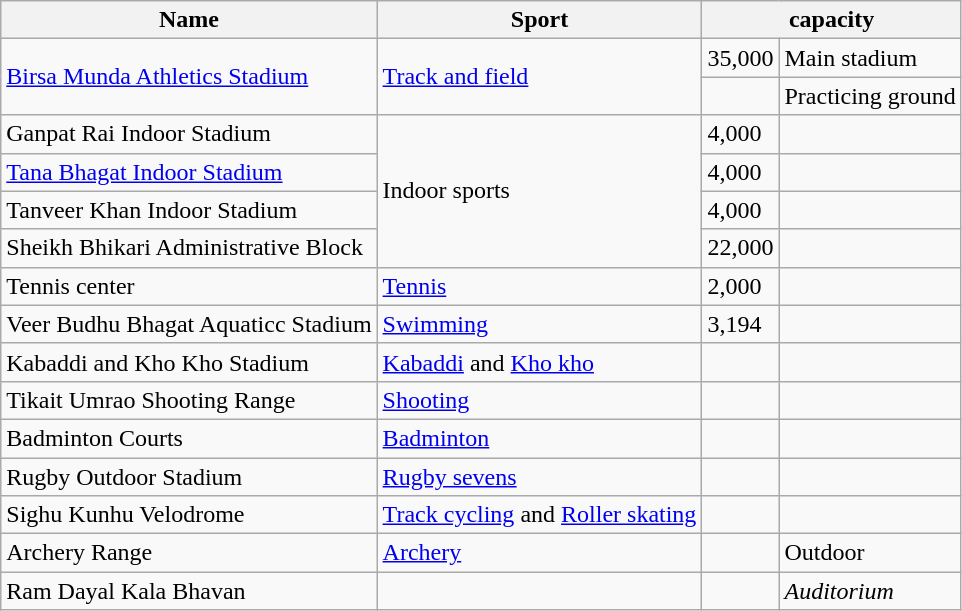<table class="wikitable">
<tr>
<th>Name</th>
<th>Sport</th>
<th colspan="2">capacity</th>
</tr>
<tr>
<td rowspan="2"><a href='#'>Birsa Munda Athletics Stadium</a></td>
<td rowspan="2"><a href='#'>Track and field</a></td>
<td>35,000</td>
<td>Main stadium</td>
</tr>
<tr>
<td></td>
<td>Practicing ground</td>
</tr>
<tr>
<td>Ganpat Rai Indoor Stadium</td>
<td rowspan="4">Indoor sports</td>
<td>4,000</td>
<td></td>
</tr>
<tr>
<td><a href='#'>Tana Bhagat Indoor Stadium</a></td>
<td>4,000</td>
<td></td>
</tr>
<tr>
<td>Tanveer Khan Indoor Stadium</td>
<td>4,000</td>
<td></td>
</tr>
<tr>
<td>Sheikh Bhikari Administrative Block</td>
<td>22,000</td>
<td></td>
</tr>
<tr>
<td>Tennis center</td>
<td><a href='#'>Tennis</a></td>
<td>2,000</td>
<td></td>
</tr>
<tr>
<td>Veer Budhu Bhagat Aquaticc Stadium</td>
<td><a href='#'>Swimming</a></td>
<td>3,194</td>
<td></td>
</tr>
<tr>
<td>Kabaddi and Kho Kho Stadium</td>
<td><a href='#'>Kabaddi</a> and <a href='#'>Kho kho</a></td>
<td></td>
<td></td>
</tr>
<tr>
<td>Tikait Umrao Shooting Range</td>
<td><a href='#'>Shooting</a></td>
<td></td>
<td></td>
</tr>
<tr>
<td>Badminton Courts</td>
<td><a href='#'>Badminton</a></td>
<td></td>
<td></td>
</tr>
<tr>
<td>Rugby Outdoor Stadium</td>
<td><a href='#'>Rugby sevens</a></td>
<td></td>
<td></td>
</tr>
<tr>
<td>Sighu Kunhu Velodrome</td>
<td><a href='#'>Track cycling</a> and <a href='#'>Roller skating</a></td>
<td></td>
<td></td>
</tr>
<tr>
<td>Archery Range</td>
<td><a href='#'>Archery</a></td>
<td></td>
<td>Outdoor</td>
</tr>
<tr>
<td>Ram Dayal Kala Bhavan</td>
<td></td>
<td></td>
<td><em>Auditorium </em></td>
</tr>
</table>
